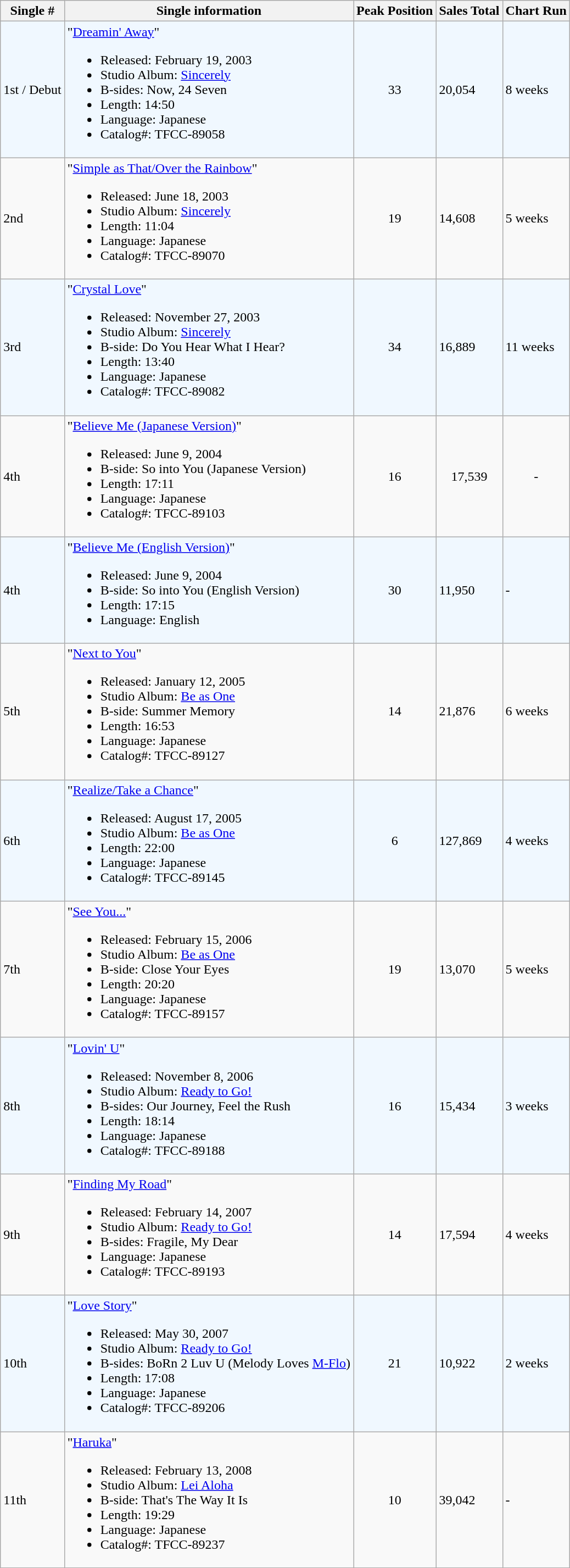<table class="wikitable">
<tr>
<th>Single #</th>
<th>Single information</th>
<th>Peak Position</th>
<th>Sales Total</th>
<th>Chart Run</th>
</tr>
<tr bgcolor="#F0F8FF">
<td>1st / Debut</td>
<td align="left">"<a href='#'>Dreamin' Away</a>"<br><ul><li>Released: February 19, 2003</li><li>Studio Album: <a href='#'>Sincerely</a></li><li>B-sides: Now, 24 Seven</li><li>Length: 14:50</li><li>Language: Japanese</li><li>Catalog#: TFCC-89058</li></ul></td>
<td align="center">33</td>
<td>20,054</td>
<td>8 weeks</td>
</tr>
<tr>
<td>2nd</td>
<td>"<a href='#'>Simple as That/Over the Rainbow</a>"<br><ul><li>Released: June 18, 2003</li><li>Studio Album: <a href='#'>Sincerely</a></li><li>Length: 11:04</li><li>Language: Japanese</li><li>Catalog#: TFCC-89070</li></ul></td>
<td align="center">19</td>
<td>14,608</td>
<td>5 weeks</td>
</tr>
<tr bgcolor="#F0F8FF">
<td>3rd</td>
<td>"<a href='#'>Crystal Love</a>"<br><ul><li>Released: November 27, 2003</li><li>Studio Album: <a href='#'>Sincerely</a></li><li>B-side: Do You Hear What I Hear?</li><li>Length: 13:40</li><li>Language: Japanese</li><li>Catalog#: TFCC-89082</li></ul></td>
<td align="center">34</td>
<td>16,889</td>
<td>11 weeks</td>
</tr>
<tr>
<td>4th</td>
<td>"<a href='#'>Believe Me (Japanese Version)</a>"<br><ul><li>Released: June 9, 2004</li><li>B-side: So into You (Japanese Version)</li><li>Length: 17:11</li><li>Language: Japanese</li><li>Catalog#: TFCC-89103</li></ul></td>
<td align="center">16</td>
<td align="center">17,539</td>
<td align="center">-</td>
</tr>
<tr bgcolor="#F0F8FF">
<td>4th</td>
<td>"<a href='#'>Believe Me (English Version)</a>"<br><ul><li>Released: June 9, 2004</li><li>B-side: So into You (English Version)</li><li>Length: 17:15</li><li>Language: English</li></ul></td>
<td align="center">30</td>
<td>11,950</td>
<td>-</td>
</tr>
<tr>
<td>5th</td>
<td>"<a href='#'>Next to You</a>"<br><ul><li>Released: January 12, 2005</li><li>Studio Album: <a href='#'>Be as One</a></li><li>B-side: Summer Memory</li><li>Length: 16:53</li><li>Language: Japanese</li><li>Catalog#: TFCC-89127</li></ul></td>
<td align="center">14</td>
<td>21,876</td>
<td>6 weeks</td>
</tr>
<tr bgcolor="#F0F8FF">
<td>6th</td>
<td>"<a href='#'>Realize/Take a Chance</a>"<br><ul><li>Released: August 17, 2005</li><li>Studio Album: <a href='#'>Be as One</a></li><li>Length: 22:00</li><li>Language: Japanese</li><li>Catalog#: TFCC-89145</li></ul></td>
<td align="center">6</td>
<td>127,869</td>
<td>4 weeks</td>
</tr>
<tr>
<td>7th</td>
<td>"<a href='#'>See You...</a>"<br><ul><li>Released: February 15, 2006</li><li>Studio Album: <a href='#'>Be as One</a></li><li>B-side: Close Your Eyes</li><li>Length: 20:20</li><li>Language: Japanese</li><li>Catalog#: TFCC-89157</li></ul></td>
<td align="center">19</td>
<td>13,070</td>
<td>5 weeks</td>
</tr>
<tr bgcolor="#F0F8FF">
<td>8th</td>
<td>"<a href='#'>Lovin' U</a>"<br><ul><li>Released: November 8, 2006</li><li>Studio Album: <a href='#'>Ready to Go!</a></li><li>B-sides: Our Journey, Feel the Rush</li><li>Length: 18:14</li><li>Language: Japanese</li><li>Catalog#: TFCC-89188</li></ul></td>
<td align="center">16</td>
<td>15,434</td>
<td>3 weeks</td>
</tr>
<tr>
<td>9th</td>
<td>"<a href='#'>Finding My Road</a>"<br><ul><li>Released: February 14, 2007</li><li>Studio Album: <a href='#'>Ready to Go!</a></li><li>B-sides: Fragile, My Dear</li><li>Language: Japanese</li><li>Catalog#: TFCC-89193</li></ul></td>
<td align="center">14</td>
<td>17,594</td>
<td>4 weeks</td>
</tr>
<tr bgcolor="#F0F8FF">
<td>10th</td>
<td>"<a href='#'>Love Story</a>"<br><ul><li>Released: May 30, 2007</li><li>Studio Album: <a href='#'>Ready to Go!</a></li><li>B-sides: BoRn 2 Luv U (Melody Loves <a href='#'>M-Flo</a>)</li><li>Length: 17:08</li><li>Language: Japanese</li><li>Catalog#: TFCC-89206</li></ul></td>
<td align="center">21</td>
<td>10,922</td>
<td>2 weeks</td>
</tr>
<tr>
<td>11th</td>
<td>"<a href='#'>Haruka</a>"<br><ul><li>Released: February 13, 2008</li><li>Studio Album: <a href='#'>Lei Aloha</a></li><li>B-side: That's The Way It Is</li><li>Length: 19:29</li><li>Language: Japanese</li><li>Catalog#: TFCC-89237</li></ul></td>
<td align="center">10</td>
<td>39,042</td>
<td>-</td>
</tr>
</table>
